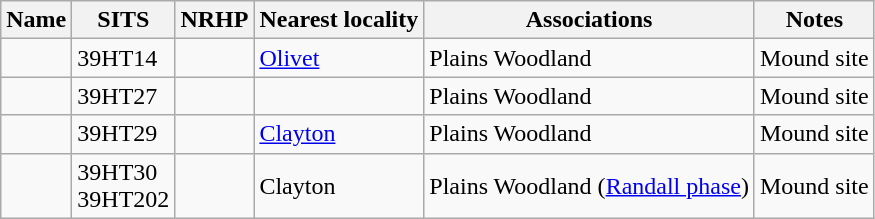<table class="wikitable sortable">
<tr>
<th scope="col">Name</th>
<th scope="col">SITS</th>
<th scope="col">NRHP</th>
<th scope="col">Nearest locality</th>
<th scope="col">Associations</th>
<th scope="col" class="unsortable">Notes</th>
</tr>
<tr>
<td></td>
<td>39HT14</td>
<td></td>
<td><a href='#'>Olivet</a></td>
<td>Plains Woodland</td>
<td>Mound site</td>
</tr>
<tr>
<td></td>
<td>39HT27</td>
<td></td>
<td></td>
<td>Plains Woodland</td>
<td>Mound site</td>
</tr>
<tr>
<td></td>
<td>39HT29</td>
<td></td>
<td><a href='#'>Clayton</a></td>
<td>Plains Woodland</td>
<td>Mound site</td>
</tr>
<tr>
<td></td>
<td>39HT30<br>39HT202</td>
<td></td>
<td>Clayton</td>
<td>Plains Woodland (<a href='#'>Randall phase</a>)</td>
<td>Mound site</td>
</tr>
</table>
